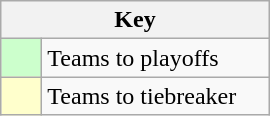<table class="wikitable" style="text-align: center;" width=180>
<tr>
<th colspan=2>Key</th>
</tr>
<tr>
<td style="background:#ccffcc; width:20px;"></td>
<td style="text-align:left;">Teams to playoffs</td>
</tr>
<tr>
<td style="background:#ffffcc; width:20px;"></td>
<td style="text-align:left;">Teams to tiebreaker</td>
</tr>
</table>
